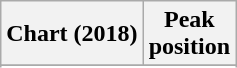<table class="wikitable sortable plainrowheaders" style="text-align:center">
<tr>
<th scope="col">Chart (2018)</th>
<th scope="col">Peak<br> position</th>
</tr>
<tr>
</tr>
<tr>
</tr>
</table>
